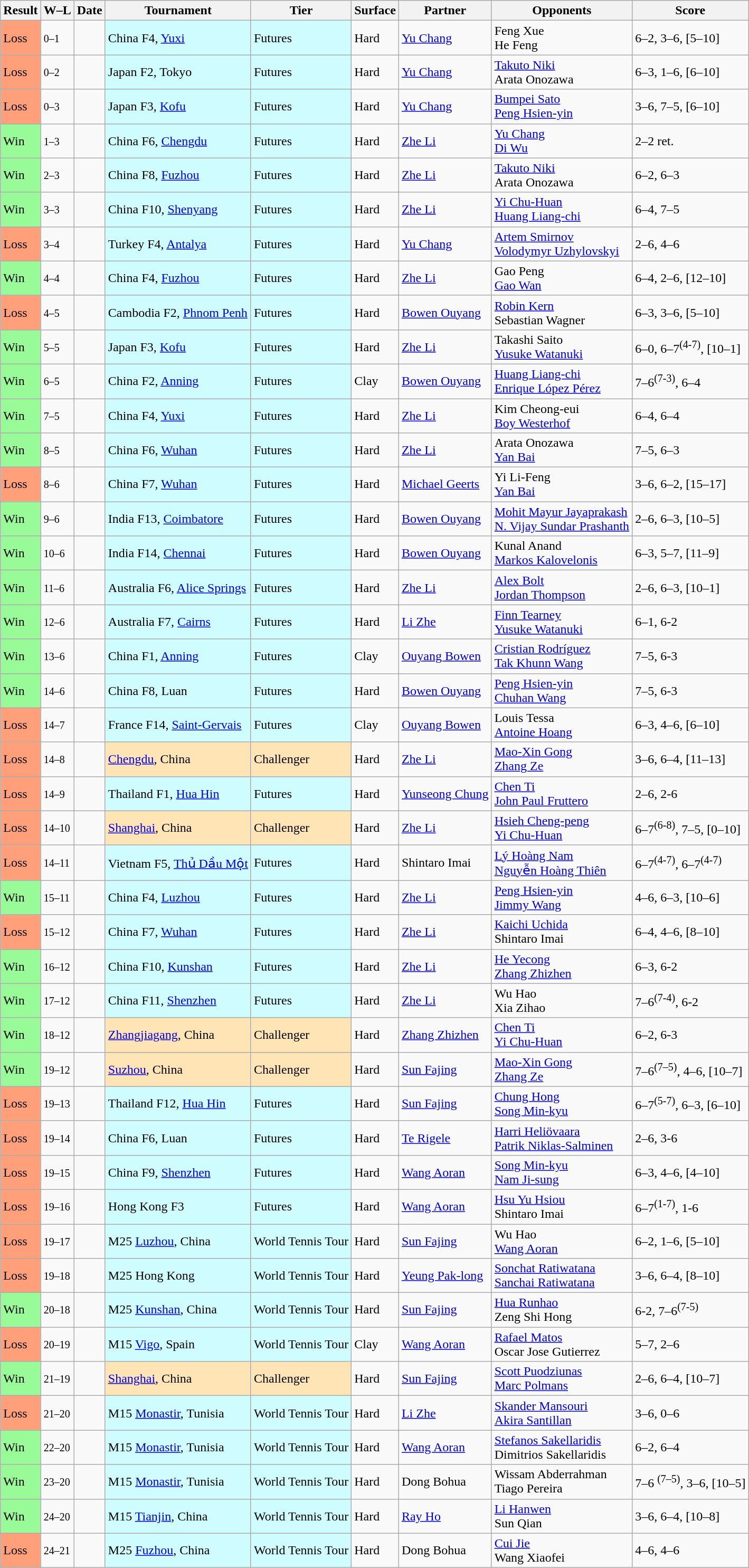<table class="sortable wikitable">
<tr>
<th>Result</th>
<th class="unsortable">W–L</th>
<th>Date</th>
<th>Tournament</th>
<th>Tier</th>
<th>Surface</th>
<th>Partner</th>
<th>Opponents</th>
<th class="unsortable">Score</th>
</tr>
<tr>
<td bgcolor=FFA07A>Loss</td>
<td><small>0–1</small></td>
<td></td>
<td style="background:#cffcff;">China F4, <a href='#'>Yuxi</a></td>
<td style="background:#cffcff;">Futures</td>
<td>Hard</td>
<td> <a href='#'>Yu Chang</a></td>
<td> Feng Xue <br> He Feng</td>
<td>6–2, 3–6, [5–10]</td>
</tr>
<tr>
<td bgcolor=FFA07A>Loss</td>
<td><small>0–2</small></td>
<td></td>
<td style="background:#cffcff;">Japan F2, Tokyo</td>
<td style="background:#cffcff;">Futures</td>
<td>Hard</td>
<td> <a href='#'>Yu Chang</a></td>
<td> <a href='#'>Takuto Niki</a> <br> Arata Onozawa</td>
<td>6–3, 1–6, [6–10]</td>
</tr>
<tr>
<td bgcolor=FFA07A>Loss</td>
<td><small>0–3</small></td>
<td></td>
<td style="background:#cffcff;">Japan F3, <a href='#'>Kofu</a></td>
<td style="background:#cffcff;">Futures</td>
<td>Hard</td>
<td> <a href='#'>Yu Chang</a></td>
<td> <a href='#'>Bumpei Sato</a> <br> <a href='#'>Peng Hsien-yin</a></td>
<td>3–6, 7–5, [6–10]</td>
</tr>
<tr>
<td bgcolor=98FB98>Win</td>
<td><small>1–3</small></td>
<td></td>
<td style="background:#cffcff;">China F6, <a href='#'>Chengdu</a></td>
<td style="background:#cffcff;">Futures</td>
<td>Hard</td>
<td> <a href='#'>Zhe Li</a></td>
<td> <a href='#'>Yu Chang</a> <br> <a href='#'>Di Wu</a></td>
<td>2–2 ret.</td>
</tr>
<tr>
<td bgcolor=98FB98>Win</td>
<td><small>2–3</small></td>
<td></td>
<td style="background:#cffcff;">China F8, <a href='#'>Fuzhou</a></td>
<td style="background:#cffcff;">Futures</td>
<td>Hard</td>
<td> <a href='#'>Zhe Li</a></td>
<td> <a href='#'>Takuto Niki</a> <br> Arata Onozawa</td>
<td>6–2, 6–3</td>
</tr>
<tr>
<td bgcolor=98FB98>Win</td>
<td><small>3–3</small></td>
<td></td>
<td style="background:#cffcff;">China F10, <a href='#'>Shenyang</a></td>
<td style="background:#cffcff;">Futures</td>
<td>Hard</td>
<td> <a href='#'>Zhe Li</a></td>
<td> <a href='#'>Yi Chu-Huan</a> <br> <a href='#'>Huang Liang-chi</a></td>
<td>6–4, 7–5</td>
</tr>
<tr>
<td bgcolor=FFA07A>Loss</td>
<td><small>3–4</small></td>
<td></td>
<td style="background:#cffcff;">Turkey F4, <a href='#'>Antalya</a></td>
<td style="background:#cffcff;">Futures</td>
<td>Hard</td>
<td> <a href='#'>Yu Chang</a></td>
<td> <a href='#'>Artem Smirnov</a> <br> <a href='#'>Volodymyr Uzhylovskyi</a></td>
<td>2–6, 4–6</td>
</tr>
<tr>
<td bgcolor=98FB98>Win</td>
<td><small>4–4</small></td>
<td></td>
<td style="background:#cffcff;">China F4, <a href='#'>Fuzhou</a></td>
<td style="background:#cffcff;">Futures</td>
<td>Hard</td>
<td> <a href='#'>Zhe Li</a></td>
<td> Gao Peng <br> <a href='#'>Gao Wan</a></td>
<td>6–4, 2–6, [12–10]</td>
</tr>
<tr>
<td bgcolor=FFA07A>Loss</td>
<td><small>4–5</small></td>
<td></td>
<td style="background:#cffcff;">Cambodia F2, <a href='#'>Phnom Penh</a></td>
<td style="background:#cffcff;">Futures</td>
<td>Hard</td>
<td> <a href='#'>Bowen Ouyang</a></td>
<td> <a href='#'>Robin Kern</a> <br> Sebastian Wagner</td>
<td>6–3, 3–6, [5–10]</td>
</tr>
<tr>
<td bgcolor=98FB98>Win</td>
<td><small>5–5</small></td>
<td></td>
<td style="background:#cffcff;">Japan F3, <a href='#'>Kofu</a></td>
<td style="background:#cffcff;">Futures</td>
<td>Hard</td>
<td> <a href='#'>Zhe Li</a></td>
<td> Takashi Saito <br> <a href='#'>Yusuke Watanuki</a></td>
<td>6–0, 6–7<sup>(4-7)</sup>, [10–1]</td>
</tr>
<tr>
<td bgcolor=98FB98>Win</td>
<td><small>6–5</small></td>
<td></td>
<td style="background:#cffcff;">China F2, <a href='#'>Anning</a></td>
<td style="background:#cffcff;">Futures</td>
<td>Clay</td>
<td> <a href='#'>Bowen Ouyang</a></td>
<td> <a href='#'>Huang Liang-chi</a> <br> <a href='#'>Enrique López Pérez</a></td>
<td>7–6<sup>(7-3)</sup>, 6–4</td>
</tr>
<tr>
<td bgcolor=98FB98>Win</td>
<td><small>7–5</small></td>
<td></td>
<td style="background:#cffcff;">China F4, <a href='#'>Yuxi</a></td>
<td style="background:#cffcff;">Futures</td>
<td>Hard</td>
<td> <a href='#'>Zhe Li</a></td>
<td> Kim Cheong-eui <br> <a href='#'>Boy Westerhof</a></td>
<td>6–4, 6–4</td>
</tr>
<tr>
<td bgcolor=98FB98>Win</td>
<td><small>8–5</small></td>
<td></td>
<td style="background:#cffcff;">China F6, <a href='#'>Wuhan</a></td>
<td style="background:#cffcff;">Futures</td>
<td>Hard</td>
<td> <a href='#'>Zhe Li</a></td>
<td> Arata Onozawa <br> <a href='#'>Yan Bai</a></td>
<td>7–5, 6–3</td>
</tr>
<tr>
<td bgcolor=FFA07A>Loss</td>
<td><small>8–6</small></td>
<td></td>
<td style="background:#cffcff;">China F7, <a href='#'>Wuhan</a></td>
<td style="background:#cffcff;">Futures</td>
<td>Hard</td>
<td> <a href='#'>Michael Geerts</a></td>
<td> Yi Li-Feng <br> <a href='#'>Yan Bai</a></td>
<td>3–6, 6–2, [15–17]</td>
</tr>
<tr>
<td bgcolor=98FB98>Win</td>
<td><small>9–6</small></td>
<td></td>
<td style="background:#cffcff;">India F13, <a href='#'>Coimbatore</a></td>
<td style="background:#cffcff;">Futures</td>
<td>Hard</td>
<td> <a href='#'>Bowen Ouyang</a></td>
<td> <a href='#'>Mohit Mayur Jayaprakash</a> <br> <a href='#'>N. Vijay Sundar Prashanth</a></td>
<td>2–6, 6–3, [10–5]</td>
</tr>
<tr>
<td bgcolor=98FB98>Win</td>
<td><small>10–6</small></td>
<td></td>
<td style="background:#cffcff;">India F14, <a href='#'>Chennai</a></td>
<td style="background:#cffcff;">Futures</td>
<td>Hard</td>
<td> <a href='#'>Bowen Ouyang</a></td>
<td> Kunal Anand <br> <a href='#'>Markos Kalovelonis</a></td>
<td>6–3, 5–7, [11–9]</td>
</tr>
<tr>
<td bgcolor=98FB98>Win</td>
<td><small>11–6</small></td>
<td></td>
<td style="background:#cffcff;">Australia F6, <a href='#'>Alice Springs</a></td>
<td style="background:#cffcff;">Futures</td>
<td>Hard</td>
<td> <a href='#'>Zhe Li</a></td>
<td> <a href='#'>Alex Bolt</a> <br> <a href='#'>Jordan Thompson</a></td>
<td>2–6, 6–3, [10–1]</td>
</tr>
<tr>
<td bgcolor=98FB98>Win</td>
<td><small>12–6</small></td>
<td></td>
<td style="background:#cffcff;">Australia F7, <a href='#'>Cairns</a></td>
<td style="background:#cffcff;">Futures</td>
<td>Hard</td>
<td> <a href='#'>Li Zhe</a></td>
<td> <a href='#'>Finn Tearney</a> <br> <a href='#'>Yusuke Watanuki</a></td>
<td>6–1, 6-2</td>
</tr>
<tr>
<td bgcolor=98FB98>Win</td>
<td><small>13–6</small></td>
<td></td>
<td style="background:#cffcff;">China F1, <a href='#'>Anning</a></td>
<td style="background:#cffcff;">Futures</td>
<td>Clay</td>
<td> <a href='#'>Ouyang Bowen</a></td>
<td> <a href='#'>Cristian Rodríguez</a> <br> <a href='#'>Tak Khunn Wang</a></td>
<td>7–5, 6-3</td>
</tr>
<tr>
<td bgcolor=98FB98>Win</td>
<td><small>14–6</small></td>
<td></td>
<td style="background:#cffcff;">China F8, Luan</td>
<td style="background:#cffcff;">Futures</td>
<td>Hard</td>
<td> <a href='#'>Bowen Ouyang</a></td>
<td> <a href='#'>Peng Hsien-yin</a> <br> <a href='#'>Chuhan Wang</a></td>
<td>7–5, 6-3</td>
</tr>
<tr>
<td bgcolor=FFA07A>Loss</td>
<td><small>14–7</small></td>
<td></td>
<td style="background:#cffcff;">France F14, <a href='#'>Saint-Gervais</a></td>
<td style="background:#cffcff;">Futures</td>
<td>Clay</td>
<td> <a href='#'>Ouyang Bowen</a></td>
<td> Louis Tessa <br> <a href='#'>Antoine Hoang</a></td>
<td>6–3, 4–6, [6–10]</td>
</tr>
<tr>
<td bgcolor=FFA07A>Loss</td>
<td><small>14–8</small></td>
<td></td>
<td style="background:moccasin;"><a href='#'>Chengdu</a>, China</td>
<td style="background:moccasin;">Challenger</td>
<td>Hard</td>
<td> <a href='#'>Zhe Li</a></td>
<td> <a href='#'>Mao-Xin Gong</a> <br> <a href='#'>Zhang Ze</a></td>
<td>3–6, 6–4, [11–13]</td>
</tr>
<tr>
<td bgcolor=FFA07A>Loss</td>
<td><small>14–9</small></td>
<td></td>
<td style="background:#cffcff;">Thailand F1, <a href='#'>Hua Hin</a></td>
<td style="background:#cffcff;">Futures</td>
<td>Hard</td>
<td> <a href='#'>Yunseong Chung</a></td>
<td> <a href='#'>Chen Ti</a> <br> <a href='#'>John Paul Fruttero</a></td>
<td>2–6, 2-6</td>
</tr>
<tr>
<td bgcolor=FFA07A>Loss</td>
<td><small>14–10</small></td>
<td></td>
<td style="background:moccasin;"><a href='#'>Shanghai</a>, China</td>
<td style="background:moccasin;">Challenger</td>
<td>Hard</td>
<td> <a href='#'>Zhe Li</a></td>
<td> <a href='#'>Hsieh Cheng-peng</a> <br> <a href='#'>Yi Chu-Huan</a></td>
<td>6–7<sup>(6-8)</sup>, 7–5, [0–10]</td>
</tr>
<tr>
<td bgcolor=FFA07A>Loss</td>
<td><small>14–11</small></td>
<td></td>
<td style="background:#cffcff;">Vietnam F5, <a href='#'>Thủ Dầu Một</a></td>
<td style="background:#cffcff;">Futures</td>
<td>Hard</td>
<td>  Shintaro Imai</td>
<td> <a href='#'>Lý Hoàng Nam</a> <br> <a href='#'>Nguyễn Hoàng Thiên</a></td>
<td>6–7<sup>(4-7)</sup>, 6–7<sup>(4-7)</sup></td>
</tr>
<tr>
<td bgcolor=98FB98>Win</td>
<td><small>15–11</small></td>
<td></td>
<td style="background:#cffcff;">China F4, <a href='#'>Luzhou</a></td>
<td style="background:#cffcff;">Futures</td>
<td>Hard</td>
<td> <a href='#'>Zhe Li</a></td>
<td> <a href='#'>Peng Hsien-yin</a> <br> <a href='#'>Jimmy Wang</a></td>
<td>4–6, 6–3, [10–6]</td>
</tr>
<tr>
<td bgcolor=FFA07A>Loss</td>
<td><small>15–12</small></td>
<td></td>
<td style="background:#cffcff;">China F7, <a href='#'>Wuhan</a></td>
<td style="background:#cffcff;">Futures</td>
<td>Hard</td>
<td> <a href='#'>Zhe Li</a></td>
<td> <a href='#'>Kaichi Uchida</a> <br> Shintaro Imai</td>
<td>6–4, 4–6, [8–10]</td>
</tr>
<tr>
<td bgcolor=98FB98>Win</td>
<td><small>16–12</small></td>
<td></td>
<td style="background:#cffcff;">China F10, <a href='#'>Kunshan</a></td>
<td style="background:#cffcff;">Futures</td>
<td>Hard</td>
<td> <a href='#'>Zhe Li</a></td>
<td> <a href='#'>He Yecong</a> <br> <a href='#'>Zhang Zhizhen</a></td>
<td>6–3, 6-2</td>
</tr>
<tr>
<td bgcolor=98FB98>Win</td>
<td><small>17–12</small></td>
<td></td>
<td style="background:#cffcff;">China F11, <a href='#'>Shenzhen</a></td>
<td style="background:#cffcff;">Futures</td>
<td>Hard</td>
<td> <a href='#'>Zhe Li</a></td>
<td> Wu Hao <br> Xia Zihao</td>
<td>7–6<sup>(7-4)</sup>, 6-2</td>
</tr>
<tr>
<td bgcolor=98FB98>Win</td>
<td><small>18–12</small></td>
<td></td>
<td style="background:moccasin;"><a href='#'>Zhangjiagang</a>, China</td>
<td style="background:moccasin;">Challenger</td>
<td>Hard</td>
<td> <a href='#'>Zhang Zhizhen</a></td>
<td> <a href='#'>Chen Ti</a> <br> <a href='#'>Yi Chu-Huan</a></td>
<td>6–2, 6-3</td>
</tr>
<tr>
<td bgcolor=98FB98>Win</td>
<td><small>19–12</small></td>
<td></td>
<td style="background:moccasin;"><a href='#'>Suzhou</a>, China</td>
<td style="background:moccasin;">Challenger</td>
<td>Hard</td>
<td> <a href='#'>Sun Fajing</a></td>
<td> <a href='#'>Mao-Xin Gong</a> <br> <a href='#'>Zhang Ze</a></td>
<td>7–6<sup>(7–5)</sup>, 4–6, [10–7]</td>
</tr>
<tr>
<td bgcolor=FFA07A>Loss</td>
<td><small>19–13</small></td>
<td></td>
<td style="background:#cffcff;">Thailand F12, <a href='#'>Hua Hin</a></td>
<td style="background:#cffcff;">Futures</td>
<td>Hard</td>
<td> <a href='#'>Sun Fajing</a></td>
<td> <a href='#'>Chung Hong</a> <br> <a href='#'>Song Min-kyu</a></td>
<td>6–7<sup>(5-7)</sup>, 6–3, [6–10]</td>
</tr>
<tr>
<td bgcolor=FFA07A>Loss</td>
<td><small>19–14</small></td>
<td></td>
<td style="background:#cffcff;">China F6, Luan</td>
<td style="background:#cffcff;">Futures</td>
<td>Hard</td>
<td> <a href='#'>Te Rigele</a></td>
<td> <a href='#'>Harri Heliövaara</a> <br> <a href='#'>Patrik Niklas-Salminen</a></td>
<td>2–6, 3-6</td>
</tr>
<tr>
<td bgcolor=FFA07A>Loss</td>
<td><small>19–15</small></td>
<td></td>
<td style="background:#cffcff;">China F9, <a href='#'>Shenzhen</a></td>
<td style="background:#cffcff;">Futures</td>
<td>Hard</td>
<td> <a href='#'>Wang Aoran</a></td>
<td> <a href='#'>Song Min-kyu</a> <br> <a href='#'>Nam Ji-sung</a></td>
<td>6–3, 4–6, [4–10]</td>
</tr>
<tr>
<td bgcolor=FFA07A>Loss</td>
<td><small>19–16</small></td>
<td></td>
<td style="background:#cffcff;">Hong Kong F3</td>
<td style="background:#cffcff;">Futures</td>
<td>Hard</td>
<td> <a href='#'>Wang Aoran</a></td>
<td> <a href='#'>Hsu Yu Hsiou</a> <br> Shintaro Imai</td>
<td>6–7<sup>(1-7)</sup>, 1-6</td>
</tr>
<tr>
<td bgcolor=FFA07A>Loss</td>
<td><small>19–17</small></td>
<td></td>
<td style="background:#cffcff;">M25 <a href='#'>Luzhou</a>, China</td>
<td style="background:#cffcff;">World Tennis Tour</td>
<td>Hard</td>
<td> <a href='#'>Sun Fajing</a></td>
<td> Wu Hao <br> <a href='#'>Wang Aoran</a></td>
<td>6–2, 1–6, [5–10]</td>
</tr>
<tr>
<td bgcolor=FFA07A>Loss</td>
<td><small>19–18</small></td>
<td></td>
<td style="background:#cffcff;">M25 Hong Kong</td>
<td style="background:#cffcff;">World Tennis Tour</td>
<td>Hard</td>
<td> <a href='#'>Yeung Pak-long</a></td>
<td> <a href='#'>Sonchat Ratiwatana</a> <br> <a href='#'>Sanchai Ratiwatana</a></td>
<td>3–6, 6–4, [8–10]</td>
</tr>
<tr>
<td bgcolor=98FB98>Win</td>
<td><small>20–18</small></td>
<td></td>
<td style="background:#cffcff;">M25 <a href='#'>Kunshan</a>, China</td>
<td style="background:#cffcff;">World Tennis Tour</td>
<td>Hard</td>
<td> <a href='#'>Sun Fajing</a></td>
<td> <a href='#'>Hua Runhao</a> <br> Zeng Shi Hong</td>
<td>6-2, 7–6<sup>(7-5)</sup></td>
</tr>
<tr>
<td bgcolor=FFA07A>Loss</td>
<td><small>20–19</small></td>
<td></td>
<td style="background:#cffcff;">M15 <a href='#'>Vigo</a>, Spain</td>
<td style="background:#cffcff;">World Tennis Tour</td>
<td>Clay</td>
<td> <a href='#'>Wang Aoran</a></td>
<td> <a href='#'>Rafael Matos</a> <br> Oscar Jose Gutierrez</td>
<td>5–7, 2–6</td>
</tr>
<tr>
<td bgcolor=98FB98>Win</td>
<td><small>21–19</small></td>
<td></td>
<td style="background:moccasin;"><a href='#'>Shanghai</a>, China</td>
<td style="background:moccasin;">Challenger</td>
<td>Hard</td>
<td> <a href='#'>Sun Fajing</a></td>
<td> <a href='#'>Scott Puodziunas</a> <br> <a href='#'>Marc Polmans</a></td>
<td>2–6, 6–4, [10–7]</td>
</tr>
<tr>
<td bgcolor=FFA07A>Loss</td>
<td><small>21–20</small></td>
<td></td>
<td style="background:#cffcff;">M15 <a href='#'>Monastir</a>, Tunisia</td>
<td style="background:#cffcff;">World Tennis Tour</td>
<td>Hard</td>
<td> <a href='#'>Li Zhe</a></td>
<td> <a href='#'>Skander Mansouri</a> <br> <a href='#'>Akira Santillan</a></td>
<td>3–6, 0–6</td>
</tr>
<tr>
<td bgcolor=98FB98>Win</td>
<td><small>22–20</small></td>
<td></td>
<td style="background:#cffcff;">M15 <a href='#'>Monastir</a>, Tunisia</td>
<td style="background:#cffcff;">World Tennis Tour</td>
<td>Hard</td>
<td> <a href='#'>Wang Aoran</a></td>
<td> <a href='#'>Stefanos Sakellaridis</a> <br> Dimitrios Sakellaridis</td>
<td>6–2, 6–4</td>
</tr>
<tr>
<td bgcolor=98FB98>Win</td>
<td><small>23–20</small></td>
<td></td>
<td style="background:#cffcff;">M15 <a href='#'>Monastir</a>, Tunisia</td>
<td style="background:#cffcff;">World Tennis Tour</td>
<td>Hard</td>
<td> Dong Bohua</td>
<td> Wissam Abderrahman <br> Tiago Pereira</td>
<td>7–6 <sup>(7–5)</sup>, 3–6, [10–5]</td>
</tr>
<tr>
<td bgcolor=98FB98>Win</td>
<td><small>24–20</small></td>
<td></td>
<td style="background:#cffcff;">M15 <a href='#'>Tianjin</a>, China</td>
<td style="background:#cffcff;">World Tennis Tour</td>
<td>Hard</td>
<td> <a href='#'>Ray Ho</a></td>
<td> <a href='#'>Li Hanwen</a> <br> Sun Qian</td>
<td>3–6, 6–4, [10–8]</td>
</tr>
<tr>
<td bgcolor=FFA07A>Loss</td>
<td><small>24–21</small></td>
<td></td>
<td style="background:#cffcff;">M25 <a href='#'>Fuzhou</a>, China</td>
<td style="background:#cffcff;">World Tennis Tour</td>
<td>Hard</td>
<td> Dong Bohua</td>
<td> <a href='#'>Cui Jie</a> <br> Wang Xiaofei</td>
<td>4–6, 4–6</td>
</tr>
</table>
